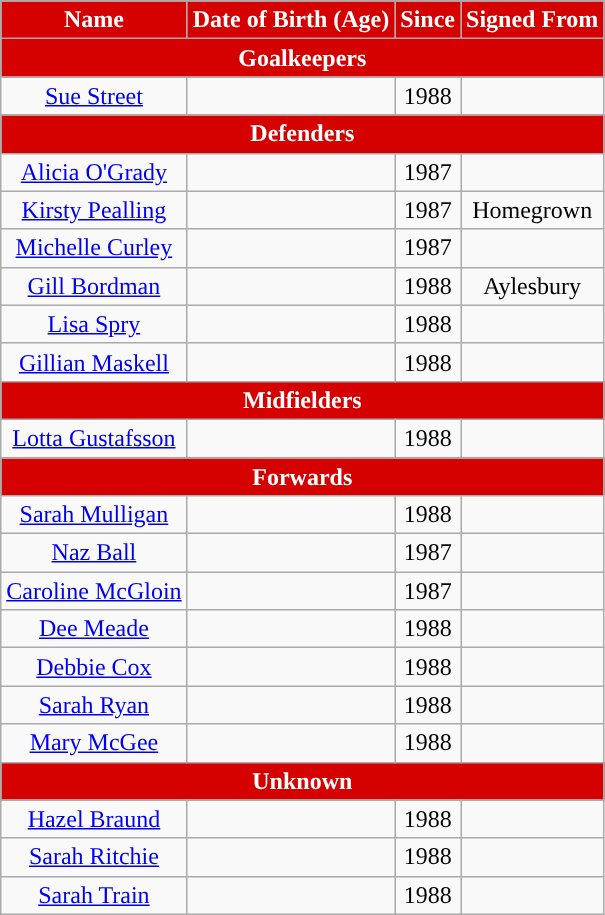<table class="wikitable" style="text-align:center; font-size:100%; ">
<tr>
<th style="background:#d50000; color:white; text-align:center;">Name</th>
<th style="background:#d50000; color:white; text-align:center;">Date of Birth (Age)</th>
<th style="background:#d50000; color:white; text-align:center;">Since</th>
<th style="background:#d50000; color:white; text-align:center;">Signed From</th>
</tr>
<tr>
<th style="background:#d50000; color:white; text-align:center;" colspan="4">Goalkeepers</th>
</tr>
<tr>
<td><a href='#'>Sue Street</a></td>
<td></td>
<td>1988</td>
<td></td>
</tr>
<tr>
<th colspan="4" style="background:#d50000; color:white; text-align:center;">Defenders</th>
</tr>
<tr>
<td><a href='#'>Alicia O'Grady</a></td>
<td></td>
<td>1987</td>
<td></td>
</tr>
<tr>
<td> <a href='#'>Kirsty Pealling</a></td>
<td></td>
<td>1987</td>
<td>Homegrown</td>
</tr>
<tr>
<td> <a href='#'>Michelle Curley</a></td>
<td></td>
<td>1987</td>
<td></td>
</tr>
<tr>
<td> <a href='#'>Gill Bordman</a></td>
<td></td>
<td>1988</td>
<td>Aylesbury</td>
</tr>
<tr>
<td> <a href='#'>Lisa Spry</a></td>
<td></td>
<td>1988</td>
<td></td>
</tr>
<tr>
<td><a href='#'>Gillian Maskell</a></td>
<td></td>
<td>1988</td>
<td></td>
</tr>
<tr>
<th style="background:#d50000; color:white; text-align:center;" colspan="4">Midfielders</th>
</tr>
<tr>
<td> <a href='#'>Lotta Gustafsson</a></td>
<td></td>
<td>1988</td>
<td></td>
</tr>
<tr>
<th colspan="4" style="background:#d50000; color:white; text-align:center;">Forwards</th>
</tr>
<tr>
<td> <a href='#'>Sarah Mulligan</a></td>
<td></td>
<td>1988</td>
<td></td>
</tr>
<tr>
<td> <a href='#'>Naz Ball</a></td>
<td></td>
<td>1987</td>
<td></td>
</tr>
<tr>
<td><a href='#'>Caroline McGloin</a></td>
<td></td>
<td>1987</td>
<td></td>
</tr>
<tr>
<td><a href='#'>Dee Meade</a></td>
<td></td>
<td>1988</td>
<td></td>
</tr>
<tr>
<td><a href='#'>Debbie Cox</a></td>
<td></td>
<td>1988</td>
<td></td>
</tr>
<tr>
<td><a href='#'>Sarah Ryan</a></td>
<td></td>
<td>1988</td>
<td></td>
</tr>
<tr>
<td><a href='#'>Mary McGee</a></td>
<td></td>
<td>1988</td>
<td></td>
</tr>
<tr>
<th style="background:#d50000; color:white; text-align:center;" colspan="4">Unknown</th>
</tr>
<tr>
<td><a href='#'>Hazel Braund</a></td>
<td></td>
<td>1988</td>
<td></td>
</tr>
<tr>
<td><a href='#'>Sarah Ritchie</a></td>
<td></td>
<td>1988</td>
<td></td>
</tr>
<tr>
<td><a href='#'>Sarah Train</a></td>
<td></td>
<td>1988</td>
<td></td>
</tr>
</table>
